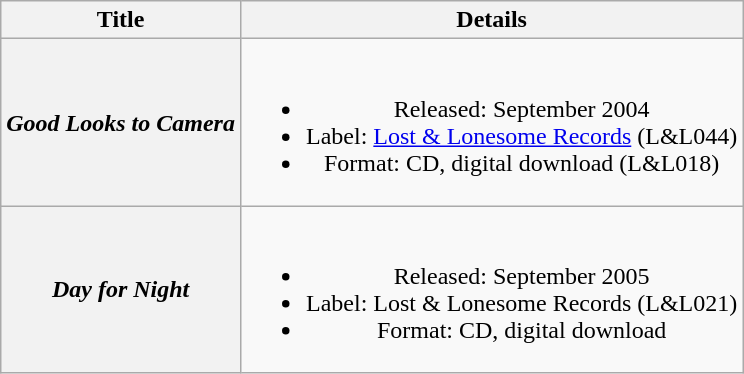<table class="wikitable plainrowheaders" style="text-align:center;" border="1">
<tr>
<th>Title</th>
<th>Details</th>
</tr>
<tr>
<th scope="row"><em>Good Looks to Camera</em></th>
<td><br><ul><li>Released: September 2004</li><li>Label: <a href='#'>Lost & Lonesome Records</a> (L&L044)</li><li>Format: CD, digital download (L&L018)</li></ul></td>
</tr>
<tr>
<th scope="row"><em>Day for Night</em></th>
<td><br><ul><li>Released: September 2005</li><li>Label: Lost & Lonesome Records (L&L021)</li><li>Format: CD, digital download</li></ul></td>
</tr>
</table>
